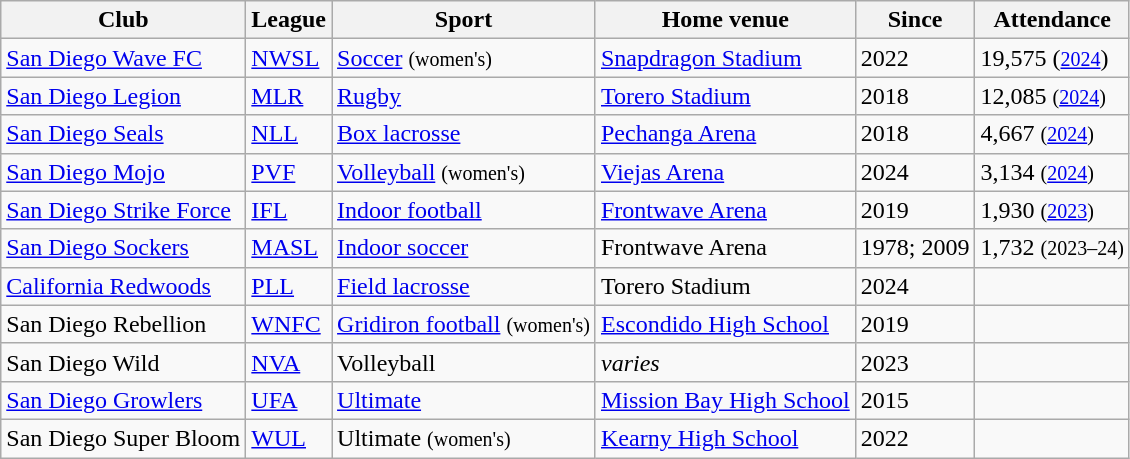<table class="wikitable sortable" style="text-align:left;">
<tr>
<th>Club</th>
<th>League</th>
<th>Sport</th>
<th>Home venue</th>
<th>Since</th>
<th>Attendance</th>
</tr>
<tr>
<td align="left"><a href='#'>San Diego Wave FC</a></td>
<td><a href='#'>NWSL</a></td>
<td><a href='#'>Soccer</a> <small>(women's)</small></td>
<td><a href='#'>Snapdragon Stadium</a></td>
<td>2022</td>
<td>19,575 (<small><a href='#'>2024</a></small>)</td>
</tr>
<tr>
<td align="left"><a href='#'>San Diego Legion</a></td>
<td><a href='#'>MLR</a></td>
<td><a href='#'>Rugby</a></td>
<td><a href='#'>Torero Stadium</a></td>
<td>2018</td>
<td>12,085 <small>(<a href='#'>2024</a>)</small></td>
</tr>
<tr>
<td align="left"><a href='#'>San Diego Seals</a></td>
<td><a href='#'>NLL</a></td>
<td><a href='#'>Box lacrosse</a></td>
<td><a href='#'>Pechanga Arena</a></td>
<td>2018</td>
<td>4,667 <small>(<a href='#'>2024</a>)</small></td>
</tr>
<tr>
<td align="left"><a href='#'>San Diego Mojo</a></td>
<td><a href='#'>PVF</a></td>
<td><a href='#'>Volleyball</a> <small>(women's)</small></td>
<td><a href='#'>Viejas Arena</a></td>
<td>2024</td>
<td>3,134 <small>(<a href='#'>2024</a>)</small></td>
</tr>
<tr>
<td align="left"><a href='#'>San Diego Strike Force</a></td>
<td><a href='#'>IFL</a></td>
<td><a href='#'>Indoor football</a></td>
<td><a href='#'>Frontwave Arena</a></td>
<td>2019</td>
<td>1,930 <small>(<a href='#'>2023</a>)</small></td>
</tr>
<tr>
<td align="left"><a href='#'>San Diego Sockers</a></td>
<td><a href='#'>MASL</a></td>
<td><a href='#'>Indoor soccer</a></td>
<td>Frontwave Arena</td>
<td>1978;<strong> </strong>2009</td>
<td>1,732 <small>(2023–24)</small></td>
</tr>
<tr>
<td align="left"><a href='#'>California Redwoods</a></td>
<td><a href='#'>PLL</a></td>
<td><a href='#'>Field lacrosse</a></td>
<td>Torero Stadium</td>
<td>2024</td>
<td></td>
</tr>
<tr>
<td>San Diego Rebellion</td>
<td><a href='#'>WNFC</a></td>
<td><a href='#'>Gridiron football</a> <small>(women's)</small></td>
<td><a href='#'>Escondido High School</a></td>
<td>2019</td>
<td></td>
</tr>
<tr>
<td align="left">San Diego Wild</td>
<td><a href='#'>NVA</a></td>
<td>Volleyball</td>
<td><em>varies</em></td>
<td>2023</td>
<td></td>
</tr>
<tr>
<td align="left"><a href='#'>San Diego Growlers</a></td>
<td><a href='#'>UFA</a></td>
<td><a href='#'>Ultimate</a></td>
<td><a href='#'>Mission Bay High School</a></td>
<td>2015</td>
<td></td>
</tr>
<tr>
<td align="left">San Diego Super Bloom</td>
<td><a href='#'>WUL</a></td>
<td>Ultimate <small>(women's)</small></td>
<td><a href='#'>Kearny High School</a></td>
<td>2022</td>
<td></td>
</tr>
</table>
